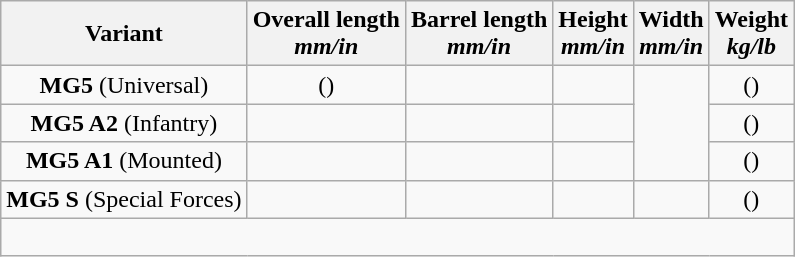<table class="wikitable" style="text-align:center; vertical-align:center;">
<tr>
<th>Variant</th>
<th>Overall length<br><em>mm/in</em></th>
<th>Barrel length<br><em>mm/in</em></th>
<th>Height<br><em>mm/in</em></th>
<th>Width<br><em>mm/in</em></th>
<th>Weight<br><em>kg/lb</em></th>
</tr>
<tr>
<td><strong>MG5</strong> (Universal)</td>
<td> ()</td>
<td></td>
<td></td>
<td rowspan="3"></td>
<td> ()</td>
</tr>
<tr>
<td><strong>MG5 A2</strong> (Infantry)</td>
<td></td>
<td></td>
<td></td>
<td> ()</td>
</tr>
<tr>
<td><strong>MG5 A1</strong> (Mounted)</td>
<td></td>
<td></td>
<td></td>
<td> ()</td>
</tr>
<tr>
<td><strong>MG5 S</strong> (Special Forces)</td>
<td></td>
<td></td>
<td></td>
<td></td>
<td> ()</td>
</tr>
<tr>
<td colspan="8" style="text-align:left;"><br></td>
</tr>
</table>
